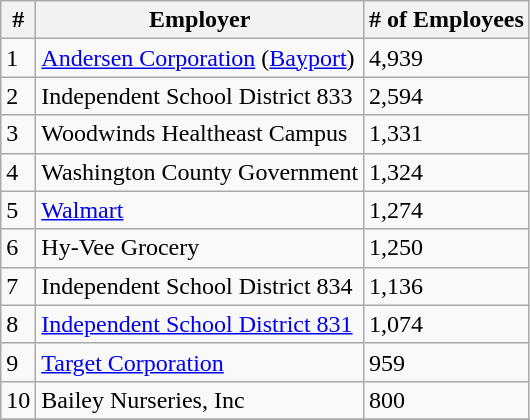<table class="wikitable" border="1">
<tr>
<th>#</th>
<th>Employer</th>
<th># of Employees</th>
</tr>
<tr>
<td>1</td>
<td><a href='#'>Andersen Corporation</a> (<a href='#'>Bayport</a>)</td>
<td>4,939</td>
</tr>
<tr>
<td>2</td>
<td>Independent School District 833</td>
<td>2,594</td>
</tr>
<tr>
<td>3</td>
<td>Woodwinds Healtheast Campus</td>
<td>1,331</td>
</tr>
<tr>
<td>4</td>
<td>Washington County Government</td>
<td>1,324</td>
</tr>
<tr>
<td>5</td>
<td><a href='#'>Walmart</a></td>
<td>1,274</td>
</tr>
<tr>
<td>6</td>
<td>Hy-Vee Grocery</td>
<td>1,250</td>
</tr>
<tr>
<td>7</td>
<td>Independent School District 834</td>
<td>1,136</td>
</tr>
<tr>
<td>8</td>
<td><a href='#'>Independent School District 831</a></td>
<td>1,074</td>
</tr>
<tr>
<td>9</td>
<td><a href='#'>Target Corporation</a></td>
<td>959</td>
</tr>
<tr>
<td>10</td>
<td>Bailey Nurseries, Inc</td>
<td>800</td>
</tr>
<tr>
</tr>
</table>
